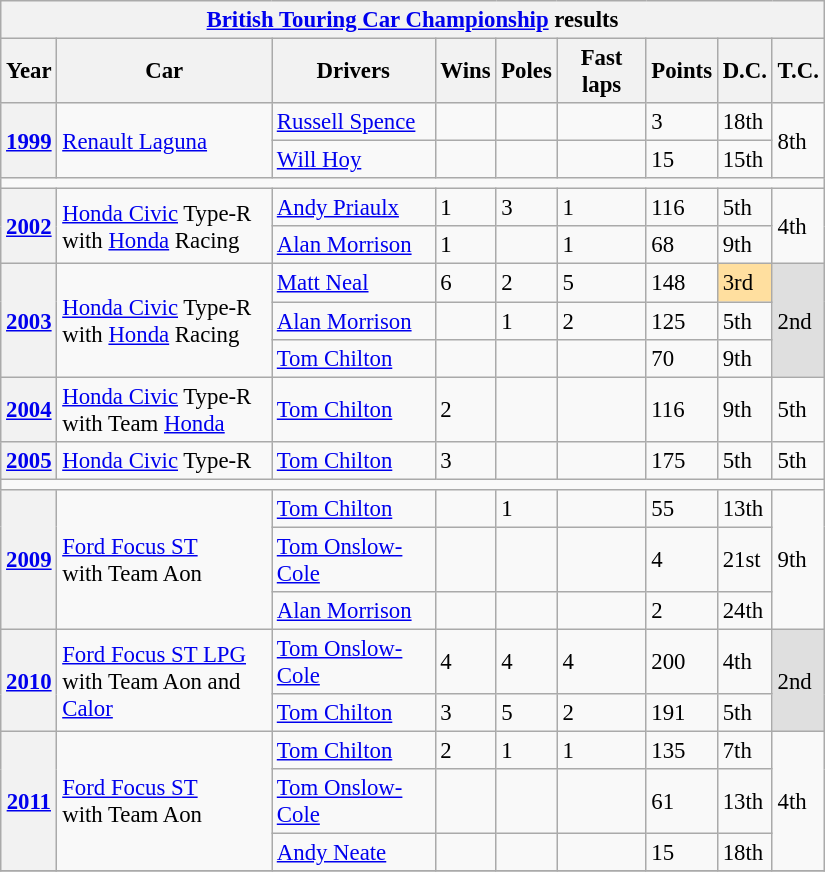<table class="wikitable collapsible collapsed" style="font-size:95%; width:550px">
<tr>
<th colspan=9><a href='#'>British Touring Car Championship</a> results</th>
</tr>
<tr>
<th>Year</th>
<th>Car</th>
<th>Drivers</th>
<th>Wins</th>
<th>Poles</th>
<th>Fast laps</th>
<th>Points</th>
<th>D.C.</th>
<th>T.C.</th>
</tr>
<tr>
<th rowspan=2><strong><a href='#'>1999</a></strong></th>
<td rowspan=2><a href='#'>Renault Laguna</a></td>
<td> <a href='#'>Russell Spence</a></td>
<td></td>
<td></td>
<td></td>
<td>3</td>
<td>18th</td>
<td rowspan=2>8th</td>
</tr>
<tr>
<td> <a href='#'>Will Hoy</a></td>
<td></td>
<td></td>
<td></td>
<td>15</td>
<td>15th</td>
</tr>
<tr>
<td colspan=9></td>
</tr>
<tr>
<th rowspan=2><strong><a href='#'>2002</a></strong></th>
<td rowspan=2><a href='#'>Honda Civic</a> Type-R<br> with <a href='#'>Honda</a> Racing</td>
<td> <a href='#'>Andy Priaulx</a></td>
<td>1</td>
<td>3</td>
<td>1</td>
<td>116</td>
<td>5th</td>
<td rowspan=2>4th</td>
</tr>
<tr>
<td> <a href='#'>Alan Morrison</a></td>
<td>1</td>
<td></td>
<td>1</td>
<td>68</td>
<td>9th</td>
</tr>
<tr>
<th rowspan=3><strong><a href='#'>2003</a></strong></th>
<td rowspan=3><a href='#'>Honda Civic</a> Type-R<br> with <a href='#'>Honda</a> Racing</td>
<td> <a href='#'>Matt Neal</a></td>
<td>6</td>
<td>2</td>
<td>5</td>
<td>148</td>
<td style="background:#FFDF9F;">3rd</td>
<td rowspan=3 style="background:#DFDFDF;">2nd</td>
</tr>
<tr>
<td> <a href='#'>Alan Morrison</a></td>
<td></td>
<td>1</td>
<td>2</td>
<td>125</td>
<td>5th</td>
</tr>
<tr>
<td> <a href='#'>Tom Chilton</a></td>
<td></td>
<td></td>
<td></td>
<td>70</td>
<td>9th</td>
</tr>
<tr>
<th><strong><a href='#'>2004</a></strong></th>
<td><a href='#'>Honda Civic</a> Type-R<br> with Team <a href='#'>Honda</a></td>
<td> <a href='#'>Tom Chilton</a></td>
<td>2</td>
<td></td>
<td></td>
<td>116</td>
<td>9th</td>
<td>5th</td>
</tr>
<tr>
<th><strong><a href='#'>2005</a></strong></th>
<td><a href='#'>Honda Civic</a> Type-R</td>
<td> <a href='#'>Tom Chilton</a></td>
<td>3</td>
<td></td>
<td></td>
<td>175</td>
<td>5th</td>
<td>5th</td>
</tr>
<tr>
<td colspan=9></td>
</tr>
<tr>
<th rowspan=3><strong><a href='#'>2009</a></strong></th>
<td rowspan=3><a href='#'>Ford Focus ST</a><br>with Team Aon</td>
<td> <a href='#'>Tom Chilton</a></td>
<td></td>
<td>1</td>
<td></td>
<td>55</td>
<td>13th</td>
<td rowspan=3>9th</td>
</tr>
<tr>
<td> <a href='#'>Tom Onslow-Cole</a></td>
<td></td>
<td></td>
<td></td>
<td>4</td>
<td>21st</td>
</tr>
<tr>
<td> <a href='#'>Alan Morrison</a></td>
<td></td>
<td></td>
<td></td>
<td>2</td>
<td>24th</td>
</tr>
<tr>
<th rowspan=2><strong><a href='#'>2010</a></strong></th>
<td rowspan=2><a href='#'>Ford Focus ST LPG</a><br>with Team Aon and <a href='#'>Calor</a></td>
<td> <a href='#'>Tom Onslow-Cole</a></td>
<td>4</td>
<td>4</td>
<td>4</td>
<td>200</td>
<td>4th</td>
<td rowspan=2 style="background:#DFDFDF;">2nd</td>
</tr>
<tr>
<td> <a href='#'>Tom Chilton</a></td>
<td>3</td>
<td>5</td>
<td>2</td>
<td>191</td>
<td>5th</td>
</tr>
<tr>
<th rowspan=3><strong><a href='#'>2011</a></strong></th>
<td rowspan=3><a href='#'>Ford Focus ST</a><br>with Team Aon</td>
<td> <a href='#'>Tom Chilton</a></td>
<td>2</td>
<td>1</td>
<td>1</td>
<td>135</td>
<td>7th</td>
<td rowspan=3>4th</td>
</tr>
<tr>
<td> <a href='#'>Tom Onslow-Cole</a></td>
<td></td>
<td></td>
<td></td>
<td>61</td>
<td>13th</td>
</tr>
<tr>
<td> <a href='#'>Andy Neate</a></td>
<td></td>
<td></td>
<td></td>
<td>15</td>
<td>18th</td>
</tr>
<tr>
</tr>
</table>
